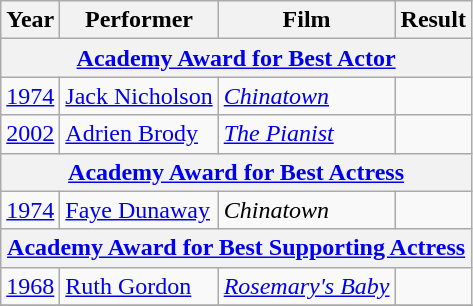<table class="wikitable">
<tr>
<th>Year</th>
<th>Performer</th>
<th>Film</th>
<th>Result</th>
</tr>
<tr>
<th colspan="4"><a href='#'>Academy Award for Best Actor</a></th>
</tr>
<tr>
<td><a href='#'>1974</a></td>
<td><a href='#'>Jack Nicholson</a></td>
<td><em><a href='#'>Chinatown</a></em></td>
<td></td>
</tr>
<tr>
<td><a href='#'>2002</a></td>
<td><a href='#'>Adrien Brody</a></td>
<td><em><a href='#'>The Pianist</a></em></td>
<td></td>
</tr>
<tr>
<th colspan="4"><a href='#'>Academy Award for Best Actress</a></th>
</tr>
<tr>
<td><a href='#'>1974</a></td>
<td><a href='#'>Faye Dunaway</a></td>
<td><em>Chinatown</em></td>
<td></td>
</tr>
<tr>
<th colspan="4"><a href='#'>Academy Award for Best Supporting Actress</a></th>
</tr>
<tr>
<td><a href='#'>1968</a></td>
<td><a href='#'>Ruth Gordon</a></td>
<td><em><a href='#'>Rosemary's Baby</a></em></td>
<td></td>
</tr>
<tr>
</tr>
</table>
